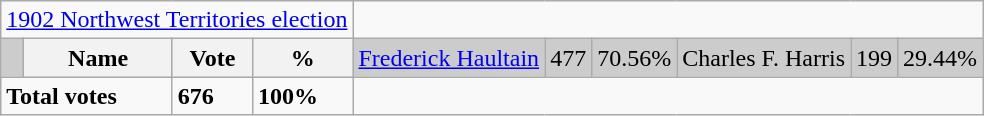<table class="wikitable">
<tr>
<td colspan=4 align=center><a href='#'>1902 Northwest Territories election</a></td>
</tr>
<tr bgcolor="CCCCCC">
<td></td>
<th>Name</th>
<th>Vote</th>
<th>%<br></th>
<td><a href='#'>Frederick Haultain</a></td>
<td>477</td>
<td>70.56%<br></td>
<td>Charles F. Harris</td>
<td>199</td>
<td>29.44%</td>
</tr>
<tr>
<td colspan=2><strong>Total votes</strong></td>
<td><strong>676</strong></td>
<td alignment="left"><strong>100%</strong></td>
</tr>
</table>
